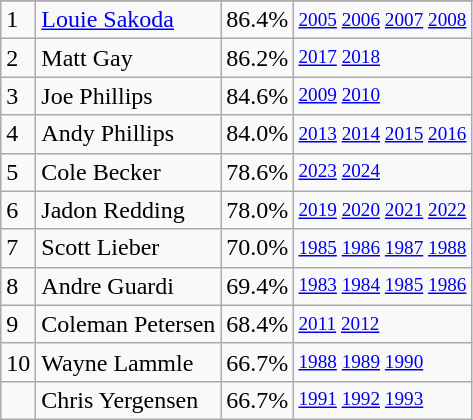<table class="wikitable">
<tr>
</tr>
<tr>
<td>1</td>
<td><a href='#'>Louie Sakoda</a></td>
<td><abbr>86.4%</abbr></td>
<td style="font-size:80%;"><a href='#'>2005</a> <a href='#'>2006</a> <a href='#'>2007</a> <a href='#'>2008</a></td>
</tr>
<tr>
<td>2</td>
<td>Matt Gay</td>
<td><abbr>86.2%</abbr></td>
<td style="font-size:80%;"><a href='#'>2017</a> <a href='#'>2018</a></td>
</tr>
<tr>
<td>3</td>
<td>Joe Phillips</td>
<td><abbr>84.6%</abbr></td>
<td style="font-size:80%;"><a href='#'>2009</a> <a href='#'>2010</a></td>
</tr>
<tr>
<td>4</td>
<td>Andy Phillips</td>
<td><abbr>84.0%</abbr></td>
<td style="font-size:80%;"><a href='#'>2013</a> <a href='#'>2014</a> <a href='#'>2015</a> <a href='#'>2016</a></td>
</tr>
<tr>
<td>5</td>
<td>Cole Becker</td>
<td><abbr>78.6%</abbr></td>
<td style="font-size:80%;"><a href='#'>2023</a> <a href='#'>2024</a></td>
</tr>
<tr>
<td>6</td>
<td>Jadon Redding</td>
<td><abbr>78.0%</abbr></td>
<td style="font-size:80%;"><a href='#'>2019</a> <a href='#'>2020</a> <a href='#'>2021</a> <a href='#'>2022</a></td>
</tr>
<tr>
<td>7</td>
<td>Scott Lieber</td>
<td><abbr>70.0%</abbr></td>
<td style="font-size:80%;"><a href='#'>1985</a> <a href='#'>1986</a> <a href='#'>1987</a> <a href='#'>1988</a></td>
</tr>
<tr>
<td>8</td>
<td>Andre Guardi</td>
<td><abbr>69.4%</abbr></td>
<td style="font-size:80%;"><a href='#'>1983</a> <a href='#'>1984</a> <a href='#'>1985</a> <a href='#'>1986</a></td>
</tr>
<tr>
<td>9</td>
<td>Coleman Petersen</td>
<td><abbr>68.4%</abbr></td>
<td style="font-size:80%;"><a href='#'>2011</a> <a href='#'>2012</a></td>
</tr>
<tr>
<td>10</td>
<td>Wayne Lammle</td>
<td><abbr>66.7%</abbr></td>
<td style="font-size:80%;"><a href='#'>1988</a> <a href='#'>1989</a> <a href='#'>1990</a></td>
</tr>
<tr>
<td></td>
<td>Chris Yergensen</td>
<td><abbr>66.7%</abbr></td>
<td style="font-size:80%;"><a href='#'>1991</a> <a href='#'>1992</a> <a href='#'>1993</a></td>
</tr>
</table>
